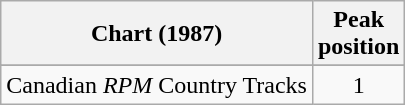<table class="wikitable sortable">
<tr>
<th align="left">Chart (1987)</th>
<th align="center">Peak<br>position</th>
</tr>
<tr>
</tr>
<tr>
<td>Canadian <em>RPM</em> Country Tracks</td>
<td align="center">1</td>
</tr>
</table>
